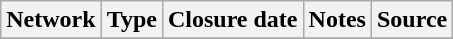<table class="wikitable sortable">
<tr>
<th>Network</th>
<th>Type</th>
<th>Closure date</th>
<th>Notes</th>
<th>Source</th>
</tr>
<tr>
</tr>
</table>
